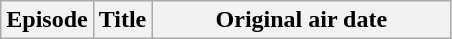<table class="wikitable plainrowheaders">
<tr>
<th scope="col" style="width:3em;">Episode</th>
<th scope="col">Title</th>
<th scope="col" style="width:12em;">Original air date<br>





</th>
</tr>
</table>
